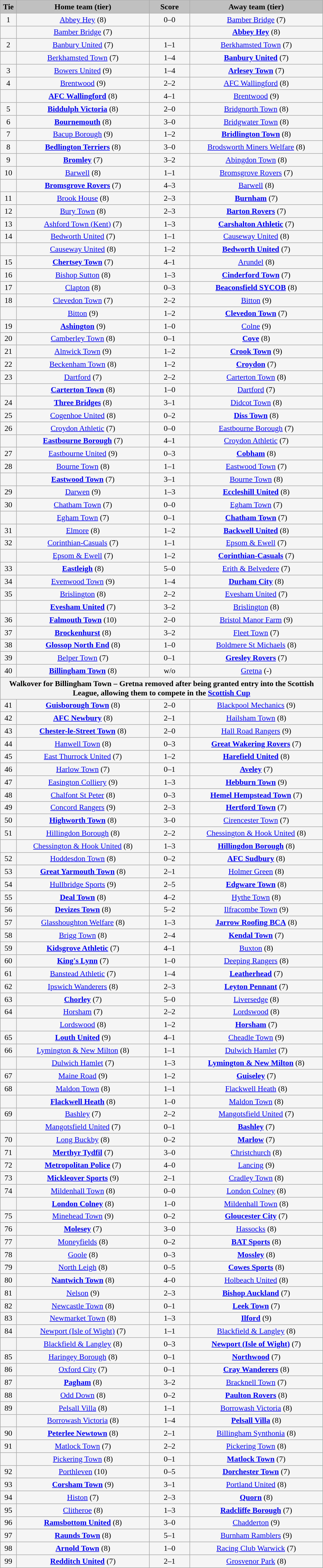<table class="wikitable" style="width: 600px; background:WhiteSmoke; text-align:center; font-size:90%">
<tr>
<td scope="col" style="width:  5.00%; background:silver;"><strong>Tie</strong></td>
<td scope="col" style="width: 41.25%; background:silver;"><strong>Home team (tier)</strong></td>
<td scope="col" style="width: 12.50%; background:silver;"><strong>Score</strong></td>
<td scope="col" style="width: 41.25%; background:silver;"><strong>Away team (tier)</strong></td>
</tr>
<tr>
<td>1</td>
<td><a href='#'>Abbey Hey</a> (8)</td>
<td>0–0</td>
<td><a href='#'>Bamber Bridge</a> (7)</td>
</tr>
<tr>
<td><em></em></td>
<td><a href='#'>Bamber Bridge</a> (7)</td>
<td></td>
<td><strong><a href='#'>Abbey Hey</a></strong> (8)</td>
</tr>
<tr>
<td>2</td>
<td><a href='#'>Banbury United</a> (7)</td>
<td>1–1</td>
<td><a href='#'>Berkhamsted Town</a> (7)</td>
</tr>
<tr>
<td><em></em></td>
<td><a href='#'>Berkhamsted Town</a> (7)</td>
<td>1–4</td>
<td><strong><a href='#'>Banbury United</a></strong> (7)</td>
</tr>
<tr>
<td>3</td>
<td><a href='#'>Bowers United</a> (9)</td>
<td>1–4</td>
<td><strong><a href='#'>Arlesey Town</a></strong> (7)</td>
</tr>
<tr>
<td>4</td>
<td><a href='#'>Brentwood</a> (9)</td>
<td>2–2</td>
<td><a href='#'>AFC Wallingford</a> (8)</td>
</tr>
<tr>
<td><em></em></td>
<td><strong><a href='#'>AFC Wallingford</a></strong> (8)</td>
<td>4–1</td>
<td><a href='#'>Brentwood</a> (9)</td>
</tr>
<tr>
<td>5</td>
<td><strong><a href='#'>Biddulph Victoria</a></strong> (8)</td>
<td>2–0</td>
<td><a href='#'>Bridgnorth Town</a> (8)</td>
</tr>
<tr>
<td>6</td>
<td><strong><a href='#'>Bournemouth</a></strong> (8)</td>
<td>3–0</td>
<td><a href='#'>Bridgwater Town</a> (8)</td>
</tr>
<tr>
<td>7</td>
<td><a href='#'>Bacup Borough</a> (9)</td>
<td>1–2</td>
<td><strong><a href='#'>Bridlington Town</a></strong> (8)</td>
</tr>
<tr>
<td>8</td>
<td><strong><a href='#'>Bedlington Terriers</a></strong> (8)</td>
<td>3–0</td>
<td><a href='#'>Brodsworth Miners Welfare</a> (8)</td>
</tr>
<tr>
<td>9</td>
<td><strong><a href='#'>Bromley</a></strong> (7)</td>
<td>3–2</td>
<td><a href='#'>Abingdon Town</a> (8)</td>
</tr>
<tr>
<td>10</td>
<td><a href='#'>Barwell</a> (8)</td>
<td>1–1</td>
<td><a href='#'>Bromsgrove Rovers</a> (7)</td>
</tr>
<tr>
<td><em></em></td>
<td><strong><a href='#'>Bromsgrove Rovers</a></strong> (7)</td>
<td>4–3</td>
<td><a href='#'>Barwell</a> (8)</td>
</tr>
<tr>
<td>11</td>
<td><a href='#'>Brook House</a> (8)</td>
<td>2–3</td>
<td><strong><a href='#'>Burnham</a></strong> (7)</td>
</tr>
<tr>
<td>12</td>
<td><a href='#'>Bury Town</a> (8)</td>
<td>2–3</td>
<td><strong><a href='#'>Barton Rovers</a></strong> (7)</td>
</tr>
<tr>
<td>13</td>
<td><a href='#'>Ashford Town (Kent)</a> (7)</td>
<td>1–3</td>
<td><strong><a href='#'>Carshalton Athletic</a></strong> (7)</td>
</tr>
<tr>
<td>14</td>
<td><a href='#'>Bedworth United</a> (7)</td>
<td>1–1</td>
<td><a href='#'>Causeway United</a> (8)</td>
</tr>
<tr>
<td><em></em></td>
<td><a href='#'>Causeway United</a> (8)</td>
<td>1–2</td>
<td><strong><a href='#'>Bedworth United</a></strong> (7)</td>
</tr>
<tr>
<td>15</td>
<td><strong><a href='#'>Chertsey Town</a></strong> (7)</td>
<td>4–1</td>
<td><a href='#'>Arundel</a> (8)</td>
</tr>
<tr>
<td>16</td>
<td><a href='#'>Bishop Sutton</a> (8)</td>
<td>1–3</td>
<td><strong><a href='#'>Cinderford Town</a></strong> (7)</td>
</tr>
<tr>
<td>17</td>
<td><a href='#'>Clapton</a> (8)</td>
<td>0–3</td>
<td><strong><a href='#'>Beaconsfield SYCOB</a></strong> (8)</td>
</tr>
<tr>
<td>18</td>
<td><a href='#'>Clevedon Town</a> (7)</td>
<td>2–2</td>
<td><a href='#'>Bitton</a> (9)</td>
</tr>
<tr>
<td><em></em></td>
<td><a href='#'>Bitton</a> (9)</td>
<td>1–2</td>
<td><strong><a href='#'>Clevedon Town</a></strong> (7)</td>
</tr>
<tr>
<td>19</td>
<td><strong><a href='#'>Ashington</a></strong> (9)</td>
<td>1–0</td>
<td><a href='#'>Colne</a> (9)</td>
</tr>
<tr>
<td>20</td>
<td><a href='#'>Camberley Town</a> (8)</td>
<td>0–1</td>
<td><strong><a href='#'>Cove</a></strong> (8)</td>
</tr>
<tr>
<td>21</td>
<td><a href='#'>Alnwick Town</a> (9)</td>
<td>1–2</td>
<td><strong><a href='#'>Crook Town</a></strong> (9)</td>
</tr>
<tr>
<td>22</td>
<td><a href='#'>Beckenham Town</a> (8)</td>
<td>1–2</td>
<td><strong><a href='#'>Croydon</a></strong> (7)</td>
</tr>
<tr>
<td>23</td>
<td><a href='#'>Dartford</a> (7)</td>
<td>2–2</td>
<td><a href='#'>Carterton Town</a> (8)</td>
</tr>
<tr>
<td><em></em></td>
<td><strong><a href='#'>Carterton Town</a></strong> (8)</td>
<td>1–0</td>
<td><a href='#'>Dartford</a> (7)</td>
</tr>
<tr>
<td>24</td>
<td><strong><a href='#'>Three Bridges</a></strong> (8)</td>
<td>3–1</td>
<td><a href='#'>Didcot Town</a> (8)</td>
</tr>
<tr>
<td>25</td>
<td><a href='#'>Cogenhoe United</a> (8)</td>
<td>0–2</td>
<td><strong><a href='#'>Diss Town</a></strong> (8)</td>
</tr>
<tr>
<td>26</td>
<td><a href='#'>Croydon Athletic</a> (7)</td>
<td>0–0</td>
<td><a href='#'>Eastbourne Borough</a> (7)</td>
</tr>
<tr>
<td><em></em></td>
<td><strong><a href='#'>Eastbourne Borough</a></strong> (7)</td>
<td>4–1</td>
<td><a href='#'>Croydon Athletic</a> (7)</td>
</tr>
<tr>
<td>27</td>
<td><a href='#'>Eastbourne United</a> (9)</td>
<td>0–3</td>
<td><strong><a href='#'>Cobham</a></strong> (8)</td>
</tr>
<tr>
<td>28</td>
<td><a href='#'>Bourne Town</a> (8)</td>
<td>1–1</td>
<td><a href='#'>Eastwood Town</a> (7)</td>
</tr>
<tr>
<td><em></em></td>
<td><strong><a href='#'>Eastwood Town</a></strong> (7)</td>
<td>3–1</td>
<td><a href='#'>Bourne Town</a> (8)</td>
</tr>
<tr>
<td>29</td>
<td><a href='#'>Darwen</a> (9)</td>
<td>1–3</td>
<td><strong><a href='#'>Eccleshill United</a></strong> (8)</td>
</tr>
<tr>
<td>30</td>
<td><a href='#'>Chatham Town</a> (7)</td>
<td>0–0</td>
<td><a href='#'>Egham Town</a> (7)</td>
</tr>
<tr>
<td><em></em></td>
<td><a href='#'>Egham Town</a> (7)</td>
<td>0–1</td>
<td><strong><a href='#'>Chatham Town</a></strong> (7)</td>
</tr>
<tr>
<td>31</td>
<td><a href='#'>Elmore</a> (8)</td>
<td>1–2</td>
<td><strong><a href='#'>Backwell United</a></strong> (8)</td>
</tr>
<tr>
<td>32</td>
<td><a href='#'>Corinthian-Casuals</a> (7)</td>
<td>1–1</td>
<td><a href='#'>Epsom & Ewell</a> (7)</td>
</tr>
<tr>
<td><em></em></td>
<td><a href='#'>Epsom & Ewell</a> (7)</td>
<td>1–2</td>
<td><strong><a href='#'>Corinthian-Casuals</a></strong> (7)</td>
</tr>
<tr>
<td>33</td>
<td><strong><a href='#'>Eastleigh</a></strong> (8)</td>
<td>5–0</td>
<td><a href='#'>Erith & Belvedere</a> (7)</td>
</tr>
<tr>
<td>34</td>
<td><a href='#'>Evenwood Town</a> (9)</td>
<td>1–4</td>
<td><strong><a href='#'>Durham City</a></strong> (8)</td>
</tr>
<tr>
<td>35</td>
<td><a href='#'>Brislington</a> (8)</td>
<td>2–2</td>
<td><a href='#'>Evesham United</a> (7)</td>
</tr>
<tr>
<td><em></em></td>
<td><strong><a href='#'>Evesham United</a></strong> (7)</td>
<td>3–2</td>
<td><a href='#'>Brislington</a> (8)</td>
</tr>
<tr>
<td>36</td>
<td><strong><a href='#'>Falmouth Town</a></strong> (10)</td>
<td>2–0</td>
<td><a href='#'>Bristol Manor Farm</a> (9)</td>
</tr>
<tr>
<td>37</td>
<td><strong><a href='#'>Brockenhurst</a></strong> (8)</td>
<td>3–2</td>
<td><a href='#'>Fleet Town</a> (7)</td>
</tr>
<tr>
<td>38</td>
<td><strong><a href='#'>Glossop North End</a></strong> (8)</td>
<td>1–0</td>
<td><a href='#'>Boldmere St Michaels</a> (8)</td>
</tr>
<tr>
<td>39</td>
<td><a href='#'>Belper Town</a> (7)</td>
<td>0–1</td>
<td><strong><a href='#'>Gresley Rovers</a></strong> (7)</td>
</tr>
<tr>
<td>40</td>
<td><strong><a href='#'>Billingham Town</a></strong> (8)</td>
<td>w/o</td>
<td><a href='#'>Gretna</a> (-)</td>
</tr>
<tr>
<th colspan=4>Walkover for Billingham Town – Gretna removed after being granted entry into the Scottish League, allowing them to compete in the <a href='#'>Scottish Cup</a></th>
</tr>
<tr>
<td>41</td>
<td><strong><a href='#'>Guisborough Town</a></strong> (8)</td>
<td>2–0</td>
<td><a href='#'>Blackpool Mechanics</a> (9)</td>
</tr>
<tr>
<td>42</td>
<td><strong><a href='#'>AFC Newbury</a></strong> (8)</td>
<td>2–1</td>
<td><a href='#'>Hailsham Town</a> (8)</td>
</tr>
<tr>
<td>43</td>
<td><strong><a href='#'>Chester-le-Street Town</a></strong> (8)</td>
<td>2–0</td>
<td><a href='#'>Hall Road Rangers</a> (9)</td>
</tr>
<tr>
<td>44</td>
<td><a href='#'>Hanwell Town</a> (8)</td>
<td>0–3</td>
<td><strong><a href='#'>Great Wakering Rovers</a></strong> (7)</td>
</tr>
<tr>
<td>45</td>
<td><a href='#'>East Thurrock United</a> (7)</td>
<td>1–2</td>
<td><strong><a href='#'>Harefield United</a></strong> (8)</td>
</tr>
<tr>
<td>46</td>
<td><a href='#'>Harlow Town</a> (7)</td>
<td>0–1</td>
<td><strong><a href='#'>Aveley</a></strong> (7)</td>
</tr>
<tr>
<td>47</td>
<td><a href='#'>Easington Colliery</a> (9)</td>
<td>1–3</td>
<td><strong><a href='#'>Hebburn Town</a></strong> (9)</td>
</tr>
<tr>
<td>48</td>
<td><a href='#'>Chalfont St Peter</a> (8)</td>
<td>0–3</td>
<td><strong><a href='#'>Hemel Hempstead Town</a></strong> (7)</td>
</tr>
<tr>
<td>49</td>
<td><a href='#'>Concord Rangers</a> (9)</td>
<td>2–3</td>
<td><strong><a href='#'>Hertford Town</a></strong> (7)</td>
</tr>
<tr>
<td>50</td>
<td><strong><a href='#'>Highworth Town</a></strong> (8)</td>
<td>3–0</td>
<td><a href='#'>Cirencester Town</a> (7)</td>
</tr>
<tr>
<td>51</td>
<td><a href='#'>Hillingdon Borough</a> (8)</td>
<td>2–2</td>
<td><a href='#'>Chessington & Hook United</a> (8)</td>
</tr>
<tr>
<td><em></em></td>
<td><a href='#'>Chessington & Hook United</a> (8)</td>
<td>1–3</td>
<td><strong><a href='#'>Hillingdon Borough</a></strong> (8)</td>
</tr>
<tr>
<td>52</td>
<td><a href='#'>Hoddesdon Town</a> (8)</td>
<td>0–2</td>
<td><strong><a href='#'>AFC Sudbury</a></strong> (8)</td>
</tr>
<tr>
<td>53</td>
<td><strong><a href='#'>Great Yarmouth Town</a></strong> (8)</td>
<td>2–1</td>
<td><a href='#'>Holmer Green</a> (8)</td>
</tr>
<tr>
<td>54</td>
<td><a href='#'>Hullbridge Sports</a> (9)</td>
<td>2–5</td>
<td><strong><a href='#'>Edgware Town</a></strong> (8)</td>
</tr>
<tr>
<td>55</td>
<td><strong><a href='#'>Deal Town</a></strong> (8)</td>
<td>4–2</td>
<td><a href='#'>Hythe Town</a> (8)</td>
</tr>
<tr>
<td>56</td>
<td><strong><a href='#'>Devizes Town</a></strong> (8)</td>
<td>5–2</td>
<td><a href='#'>Ilfracombe Town</a> (9)</td>
</tr>
<tr>
<td>57</td>
<td><a href='#'>Glasshoughton Welfare</a> (8)</td>
<td>1–3</td>
<td><strong><a href='#'>Jarrow Roofing BCA</a></strong> (8)</td>
</tr>
<tr>
<td>58</td>
<td><a href='#'>Brigg Town</a> (8)</td>
<td>2–4</td>
<td><strong><a href='#'>Kendal Town</a></strong> (7)</td>
</tr>
<tr>
<td>59</td>
<td><strong><a href='#'>Kidsgrove Athletic</a></strong> (7)</td>
<td>4–1</td>
<td><a href='#'>Buxton</a> (8)</td>
</tr>
<tr>
<td>60</td>
<td><strong><a href='#'>King's Lynn</a></strong> (7)</td>
<td>1–0</td>
<td><a href='#'>Deeping Rangers</a> (8)</td>
</tr>
<tr>
<td>61</td>
<td><a href='#'>Banstead Athletic</a> (7)</td>
<td>1–4</td>
<td><strong><a href='#'>Leatherhead</a></strong> (7)</td>
</tr>
<tr>
<td>62</td>
<td><a href='#'>Ipswich Wanderers</a> (8)</td>
<td>2–3</td>
<td><strong><a href='#'>Leyton Pennant</a></strong> (7)</td>
</tr>
<tr>
<td>63</td>
<td><strong><a href='#'>Chorley</a></strong> (7)</td>
<td>5–0</td>
<td><a href='#'>Liversedge</a> (8)</td>
</tr>
<tr>
<td>64</td>
<td><a href='#'>Horsham</a> (7)</td>
<td>2–2</td>
<td><a href='#'>Lordswood</a> (8)</td>
</tr>
<tr>
<td><em></em></td>
<td><a href='#'>Lordswood</a> (8)</td>
<td>1–2</td>
<td><strong><a href='#'>Horsham</a></strong> (7)</td>
</tr>
<tr>
<td>65</td>
<td><strong><a href='#'>Louth United</a></strong> (9)</td>
<td>4–1</td>
<td><a href='#'>Cheadle Town</a> (9)</td>
</tr>
<tr>
<td>66</td>
<td><a href='#'>Lymington & New Milton</a> (8)</td>
<td>1–1</td>
<td><a href='#'>Dulwich Hamlet</a> (7)</td>
</tr>
<tr>
<td><em></em></td>
<td><a href='#'>Dulwich Hamlet</a> (7)</td>
<td>1–3</td>
<td><strong><a href='#'>Lymington & New Milton</a></strong> (8)</td>
</tr>
<tr>
<td>67</td>
<td><a href='#'>Maine Road</a> (9)</td>
<td>1–2</td>
<td><strong><a href='#'>Guiseley</a></strong> (7)</td>
</tr>
<tr>
<td>68</td>
<td><a href='#'>Maldon Town</a> (8)</td>
<td>1–1</td>
<td><a href='#'>Flackwell Heath</a> (8)</td>
</tr>
<tr>
<td><em></em></td>
<td><strong><a href='#'>Flackwell Heath</a></strong> (8)</td>
<td>1–0</td>
<td><a href='#'>Maldon Town</a> (8)</td>
</tr>
<tr>
<td>69</td>
<td><a href='#'>Bashley</a> (7)</td>
<td>2–2</td>
<td><a href='#'>Mangotsfield United</a> (7)</td>
</tr>
<tr>
<td><em></em></td>
<td><a href='#'>Mangotsfield United</a> (7)</td>
<td>0–1</td>
<td><strong><a href='#'>Bashley</a></strong> (7)</td>
</tr>
<tr>
<td>70</td>
<td><a href='#'>Long Buckby</a> (8)</td>
<td>0–2</td>
<td><strong><a href='#'>Marlow</a></strong> (7)</td>
</tr>
<tr>
<td>71</td>
<td><strong><a href='#'>Merthyr Tydfil</a></strong> (7)</td>
<td>3–0</td>
<td><a href='#'>Christchurch</a> (8)</td>
</tr>
<tr>
<td>72</td>
<td><strong><a href='#'>Metropolitan Police</a></strong> (7)</td>
<td>4–0</td>
<td><a href='#'>Lancing</a> (9)</td>
</tr>
<tr>
<td>73</td>
<td><strong><a href='#'>Mickleover Sports</a></strong> (9)</td>
<td>2–1</td>
<td><a href='#'>Cradley Town</a> (8)</td>
</tr>
<tr>
<td>74</td>
<td><a href='#'>Mildenhall Town</a> (8)</td>
<td>0–0</td>
<td><a href='#'>London Colney</a> (8)</td>
</tr>
<tr>
<td><em></em></td>
<td><strong><a href='#'>London Colney</a></strong> (8)</td>
<td>1–0</td>
<td><a href='#'>Mildenhall Town</a> (8)</td>
</tr>
<tr>
<td>75</td>
<td><a href='#'>Minehead Town</a> (9)</td>
<td>0–2</td>
<td><strong><a href='#'>Gloucester City</a></strong> (7)</td>
</tr>
<tr>
<td>76</td>
<td><strong><a href='#'>Molesey</a></strong> (7)</td>
<td>3–0</td>
<td><a href='#'>Hassocks</a> (8)</td>
</tr>
<tr>
<td>77</td>
<td><a href='#'>Moneyfields</a> (8)</td>
<td>0–2</td>
<td><strong><a href='#'>BAT Sports</a></strong> (8)</td>
</tr>
<tr>
<td>78</td>
<td><a href='#'>Goole</a> (8)</td>
<td>0–3</td>
<td><strong><a href='#'>Mossley</a></strong> (8)</td>
</tr>
<tr>
<td>79</td>
<td><a href='#'>North Leigh</a> (8)</td>
<td>0–5</td>
<td><strong><a href='#'>Cowes Sports</a></strong> (8)</td>
</tr>
<tr>
<td>80</td>
<td><strong><a href='#'>Nantwich Town</a></strong> (8)</td>
<td>4–0</td>
<td><a href='#'>Holbeach United</a> (8)</td>
</tr>
<tr>
<td>81</td>
<td><a href='#'>Nelson</a> (9)</td>
<td>2–3</td>
<td><strong><a href='#'>Bishop Auckland</a></strong> (7)</td>
</tr>
<tr>
<td>82</td>
<td><a href='#'>Newcastle Town</a> (8)</td>
<td>0–1</td>
<td><strong><a href='#'>Leek Town</a></strong> (7)</td>
</tr>
<tr>
<td>83</td>
<td><a href='#'>Newmarket Town</a> (8)</td>
<td>1–3</td>
<td><strong><a href='#'>Ilford</a></strong> (9)</td>
</tr>
<tr>
<td>84</td>
<td><a href='#'>Newport (Isle of Wight)</a> (7)</td>
<td>1–1</td>
<td><a href='#'>Blackfield & Langley</a> (8)</td>
</tr>
<tr>
<td><em></em></td>
<td><a href='#'>Blackfield & Langley</a> (8)</td>
<td>0–3</td>
<td><strong><a href='#'>Newport (Isle of Wight)</a></strong> (7)</td>
</tr>
<tr>
<td>85</td>
<td><a href='#'>Haringey Borough</a> (8)</td>
<td>0–1</td>
<td><strong><a href='#'>Northwood</a></strong> (7)</td>
</tr>
<tr>
<td>86</td>
<td><a href='#'>Oxford City</a> (7)</td>
<td>0–1</td>
<td><strong><a href='#'>Cray Wanderers</a></strong> (8)</td>
</tr>
<tr>
<td>87</td>
<td><strong><a href='#'>Pagham</a></strong> (8)</td>
<td>3–2</td>
<td><a href='#'>Bracknell Town</a> (7)</td>
</tr>
<tr>
<td>88</td>
<td><a href='#'>Odd Down</a> (8)</td>
<td>0–2</td>
<td><strong><a href='#'>Paulton Rovers</a></strong> (8)</td>
</tr>
<tr>
<td>89</td>
<td><a href='#'>Pelsall Villa</a> (8)</td>
<td>1–1</td>
<td><a href='#'>Borrowash Victoria</a> (8)</td>
</tr>
<tr>
<td><em></em></td>
<td><a href='#'>Borrowash Victoria</a> (8)</td>
<td>1–4</td>
<td><strong><a href='#'>Pelsall Villa</a></strong> (8)</td>
</tr>
<tr>
<td>90</td>
<td><strong><a href='#'>Peterlee Newtown</a></strong> (8)</td>
<td>2–1</td>
<td><a href='#'>Billingham Synthonia</a> (8)</td>
</tr>
<tr>
<td>91</td>
<td><a href='#'>Matlock Town</a> (7)</td>
<td>2–2</td>
<td><a href='#'>Pickering Town</a> (8)</td>
</tr>
<tr>
<td><em></em></td>
<td><a href='#'>Pickering Town</a> (8)</td>
<td>0–1</td>
<td><strong><a href='#'>Matlock Town</a></strong> (7)</td>
</tr>
<tr>
<td>92</td>
<td><a href='#'>Porthleven</a> (10)</td>
<td>0–5</td>
<td><strong><a href='#'>Dorchester Town</a></strong> (7)</td>
</tr>
<tr>
<td>93</td>
<td><strong><a href='#'>Corsham Town</a></strong> (9)</td>
<td>3–1</td>
<td><a href='#'>Portland United</a> (8)</td>
</tr>
<tr>
<td>94</td>
<td><a href='#'>Histon</a> (7)</td>
<td>2–3</td>
<td><strong><a href='#'>Quorn</a></strong> (8)</td>
</tr>
<tr>
<td>95</td>
<td><a href='#'>Clitheroe</a> (8)</td>
<td>1–3</td>
<td><strong><a href='#'>Radcliffe Borough</a></strong> (7)</td>
</tr>
<tr>
<td>96</td>
<td><strong><a href='#'>Ramsbottom United</a></strong> (8)</td>
<td>3–0</td>
<td><a href='#'>Chadderton</a> (9)</td>
</tr>
<tr>
<td>97</td>
<td><strong><a href='#'>Raunds Town</a></strong> (8)</td>
<td>5–1</td>
<td><a href='#'>Burnham Ramblers</a> (9)</td>
</tr>
<tr>
<td>98</td>
<td><strong><a href='#'>Arnold Town</a></strong> (8)</td>
<td>1–0</td>
<td><a href='#'>Racing Club Warwick</a> (7)</td>
</tr>
<tr>
<td>99</td>
<td><strong><a href='#'>Redditch United</a></strong> (7)</td>
<td>2–1</td>
<td><a href='#'>Grosvenor Park</a> (8)</td>
</tr>
</table>
